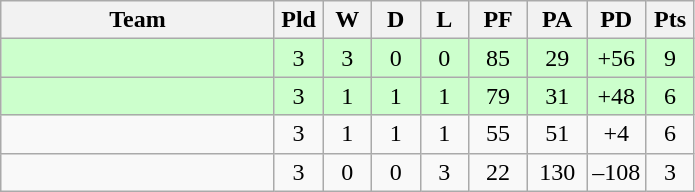<table class="wikitable" style="text-align:center;">
<tr>
<th width=175>Team</th>
<th width=25 abbr="Played">Pld</th>
<th width=25 abbr="Won">W</th>
<th width=25 abbr="Drawn">D</th>
<th width=25 abbr="Lost">L</th>
<th width=32 abbr="Points for">PF</th>
<th width=32 abbr="Points against">PA</th>
<th width=32 abbr="Points difference">PD</th>
<th width=25 abbr="Points">Pts</th>
</tr>
<tr bgcolor=ccffcc>
<td align=left></td>
<td>3</td>
<td>3</td>
<td>0</td>
<td>0</td>
<td>85</td>
<td>29</td>
<td>+56</td>
<td>9</td>
</tr>
<tr bgcolor=ccffcc>
<td align=left></td>
<td>3</td>
<td>1</td>
<td>1</td>
<td>1</td>
<td>79</td>
<td>31</td>
<td>+48</td>
<td>6</td>
</tr>
<tr>
<td align=left></td>
<td>3</td>
<td>1</td>
<td>1</td>
<td>1</td>
<td>55</td>
<td>51</td>
<td>+4</td>
<td>6</td>
</tr>
<tr>
<td align=left></td>
<td>3</td>
<td>0</td>
<td>0</td>
<td>3</td>
<td>22</td>
<td>130</td>
<td>–108</td>
<td>3</td>
</tr>
</table>
